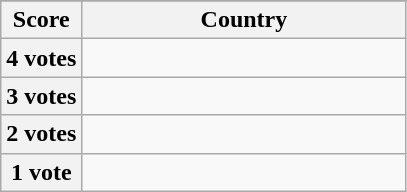<table class="wikitable">
<tr>
</tr>
<tr>
<th scope="col" width="20%">Score</th>
<th scope="col">Country</th>
</tr>
<tr>
<th scope="row">4 votes</th>
<td></td>
</tr>
<tr>
<th scope="row">3 votes</th>
<td></td>
</tr>
<tr>
<th scope="row">2 votes</th>
<td></td>
</tr>
<tr>
<th scope="row">1 vote</th>
<td></td>
</tr>
</table>
